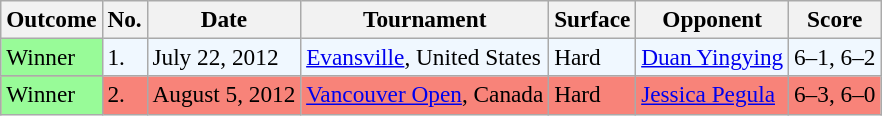<table class="sortable wikitable" style=font-size:97%>
<tr>
<th>Outcome</th>
<th>No.</th>
<th>Date</th>
<th>Tournament</th>
<th>Surface</th>
<th>Opponent</th>
<th class=unsortable>Score</th>
</tr>
<tr style="background:#f0f8ff;">
<td style="background:#98fb98;">Winner</td>
<td>1.</td>
<td>July 22, 2012</td>
<td><a href='#'>Evansville</a>, United States</td>
<td>Hard</td>
<td> <a href='#'>Duan Yingying</a></td>
<td>6–1, 6–2</td>
</tr>
<tr style="background:#f88379;">
<td style="background:#98fb98;">Winner</td>
<td>2.</td>
<td>August 5, 2012</td>
<td><a href='#'>Vancouver Open</a>, Canada</td>
<td>Hard</td>
<td> <a href='#'>Jessica Pegula</a></td>
<td>6–3, 6–0</td>
</tr>
</table>
